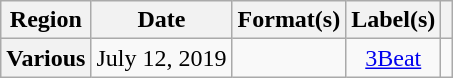<table class="wikitable plainrowheaders" style="text-align:center">
<tr>
<th scope="col">Region</th>
<th scope="col">Date</th>
<th scope="col">Format(s)</th>
<th scope="col">Label(s)</th>
<th scope="col"></th>
</tr>
<tr>
<th scope="row">Various</th>
<td>July 12, 2019</td>
<td></td>
<td><a href='#'>3Beat</a></td>
<td></td>
</tr>
</table>
